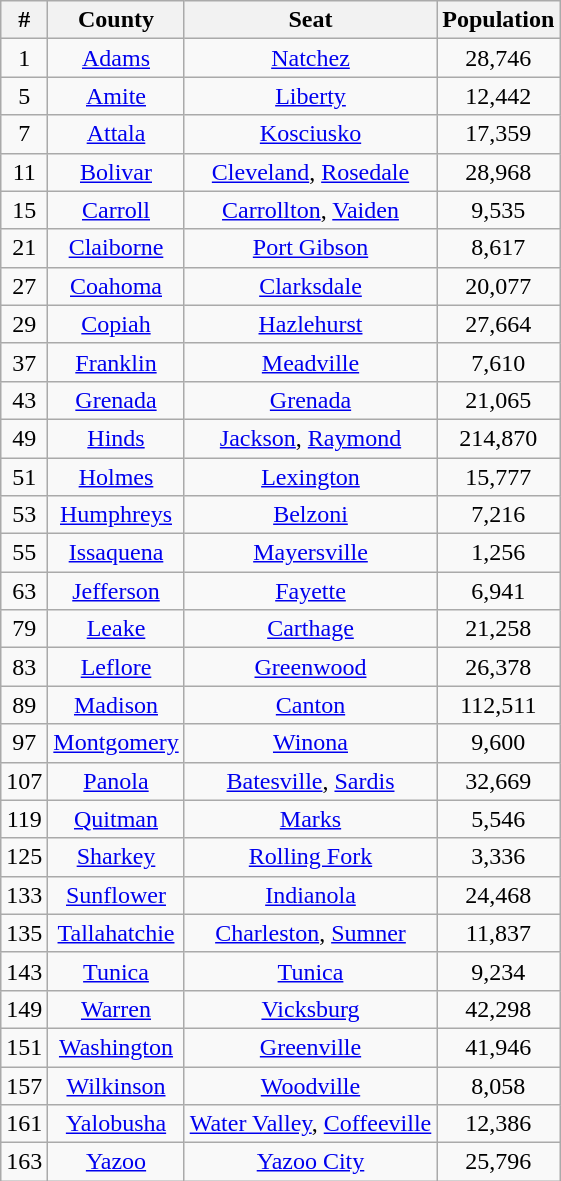<table class="wikitable sortable" style="text-align:center;">
<tr>
<th>#</th>
<th>County</th>
<th>Seat</th>
<th>Population</th>
</tr>
<tr>
<td>1</td>
<td><a href='#'>Adams</a></td>
<td><a href='#'>Natchez</a></td>
<td>28,746</td>
</tr>
<tr>
<td>5</td>
<td><a href='#'>Amite</a></td>
<td><a href='#'>Liberty</a></td>
<td>12,442</td>
</tr>
<tr>
<td>7</td>
<td><a href='#'>Attala</a></td>
<td><a href='#'>Kosciusko</a></td>
<td>17,359</td>
</tr>
<tr>
<td>11</td>
<td><a href='#'>Bolivar</a></td>
<td><a href='#'>Cleveland</a>, <a href='#'>Rosedale</a></td>
<td>28,968</td>
</tr>
<tr>
<td>15</td>
<td><a href='#'>Carroll</a></td>
<td><a href='#'>Carrollton</a>, <a href='#'>Vaiden</a></td>
<td>9,535</td>
</tr>
<tr>
<td>21</td>
<td><a href='#'>Claiborne</a></td>
<td><a href='#'>Port Gibson</a></td>
<td>8,617</td>
</tr>
<tr>
<td>27</td>
<td><a href='#'>Coahoma</a></td>
<td><a href='#'>Clarksdale</a></td>
<td>20,077</td>
</tr>
<tr>
<td>29</td>
<td><a href='#'>Copiah</a></td>
<td><a href='#'>Hazlehurst</a></td>
<td>27,664</td>
</tr>
<tr>
<td>37</td>
<td><a href='#'>Franklin</a></td>
<td><a href='#'>Meadville</a></td>
<td>7,610</td>
</tr>
<tr>
<td>43</td>
<td><a href='#'>Grenada</a></td>
<td><a href='#'>Grenada</a></td>
<td>21,065</td>
</tr>
<tr>
<td>49</td>
<td><a href='#'>Hinds</a></td>
<td><a href='#'>Jackson</a>, <a href='#'>Raymond</a></td>
<td>214,870</td>
</tr>
<tr>
<td>51</td>
<td><a href='#'>Holmes</a></td>
<td><a href='#'>Lexington</a></td>
<td>15,777</td>
</tr>
<tr>
<td>53</td>
<td><a href='#'>Humphreys</a></td>
<td><a href='#'>Belzoni</a></td>
<td>7,216</td>
</tr>
<tr>
<td>55</td>
<td><a href='#'>Issaquena</a></td>
<td><a href='#'>Mayersville</a></td>
<td>1,256</td>
</tr>
<tr>
<td>63</td>
<td><a href='#'>Jefferson</a></td>
<td><a href='#'>Fayette</a></td>
<td>6,941</td>
</tr>
<tr>
<td>79</td>
<td><a href='#'>Leake</a></td>
<td><a href='#'>Carthage</a></td>
<td>21,258</td>
</tr>
<tr>
<td>83</td>
<td><a href='#'>Leflore</a></td>
<td><a href='#'>Greenwood</a></td>
<td>26,378</td>
</tr>
<tr>
<td>89</td>
<td><a href='#'>Madison</a></td>
<td><a href='#'>Canton</a></td>
<td>112,511</td>
</tr>
<tr>
<td>97</td>
<td><a href='#'>Montgomery</a></td>
<td><a href='#'>Winona</a></td>
<td>9,600</td>
</tr>
<tr>
<td>107</td>
<td><a href='#'>Panola</a></td>
<td><a href='#'>Batesville</a>, <a href='#'>Sardis</a></td>
<td>32,669</td>
</tr>
<tr>
<td>119</td>
<td><a href='#'>Quitman</a></td>
<td><a href='#'>Marks</a></td>
<td>5,546</td>
</tr>
<tr>
<td>125</td>
<td><a href='#'>Sharkey</a></td>
<td><a href='#'>Rolling Fork</a></td>
<td>3,336</td>
</tr>
<tr>
<td>133</td>
<td><a href='#'>Sunflower</a></td>
<td><a href='#'>Indianola</a></td>
<td>24,468</td>
</tr>
<tr>
<td>135</td>
<td><a href='#'>Tallahatchie</a></td>
<td><a href='#'>Charleston</a>, <a href='#'>Sumner</a></td>
<td>11,837</td>
</tr>
<tr>
<td>143</td>
<td><a href='#'>Tunica</a></td>
<td><a href='#'>Tunica</a></td>
<td>9,234</td>
</tr>
<tr>
<td>149</td>
<td><a href='#'>Warren</a></td>
<td><a href='#'>Vicksburg</a></td>
<td>42,298</td>
</tr>
<tr>
<td>151</td>
<td><a href='#'>Washington</a></td>
<td><a href='#'>Greenville</a></td>
<td>41,946</td>
</tr>
<tr>
<td>157</td>
<td><a href='#'>Wilkinson</a></td>
<td><a href='#'>Woodville</a></td>
<td>8,058</td>
</tr>
<tr>
<td>161</td>
<td><a href='#'>Yalobusha</a></td>
<td><a href='#'>Water Valley</a>, <a href='#'>Coffeeville</a></td>
<td>12,386</td>
</tr>
<tr>
<td>163</td>
<td><a href='#'>Yazoo</a></td>
<td><a href='#'>Yazoo City</a></td>
<td>25,796</td>
</tr>
</table>
